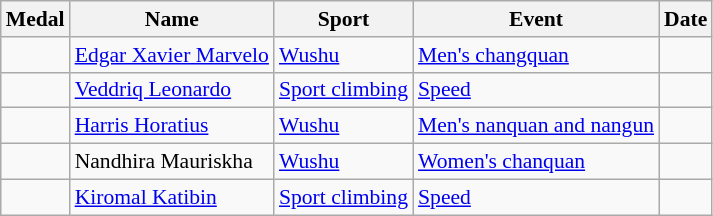<table class="wikitable sortable"style=font-size:90%;text-align:left>
<tr>
<th>Medal</th>
<th>Name</th>
<th>Sport</th>
<th>Event</th>
<th>Date</th>
</tr>
<tr>
<td></td>
<td><a href='#'>Edgar Xavier Marvelo</a></td>
<td><a href='#'>Wushu</a></td>
<td><a href='#'>Men's changquan</a></td>
<td></td>
</tr>
<tr>
<td></td>
<td><a href='#'>Veddriq Leonardo</a></td>
<td><a href='#'>Sport climbing</a></td>
<td><a href='#'>Speed</a></td>
<td></td>
</tr>
<tr>
<td></td>
<td><a href='#'>Harris Horatius</a></td>
<td><a href='#'>Wushu</a></td>
<td><a href='#'>Men's nanquan and nangun</a></td>
<td></td>
</tr>
<tr>
<td></td>
<td>Nandhira Mauriskha</td>
<td><a href='#'>Wushu</a></td>
<td><a href='#'>Women's chanquan</a></td>
<td></td>
</tr>
<tr>
<td></td>
<td><a href='#'>Kiromal Katibin</a></td>
<td><a href='#'>Sport climbing</a></td>
<td><a href='#'>Speed</a></td>
<td></td>
</tr>
</table>
